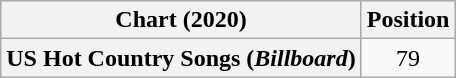<table class="wikitable plainrowheaders" style="text-align:center">
<tr>
<th scope="col">Chart (2020)</th>
<th scope="col">Position</th>
</tr>
<tr>
<th scope="row">US Hot Country Songs (<em>Billboard</em>)</th>
<td>79</td>
</tr>
</table>
